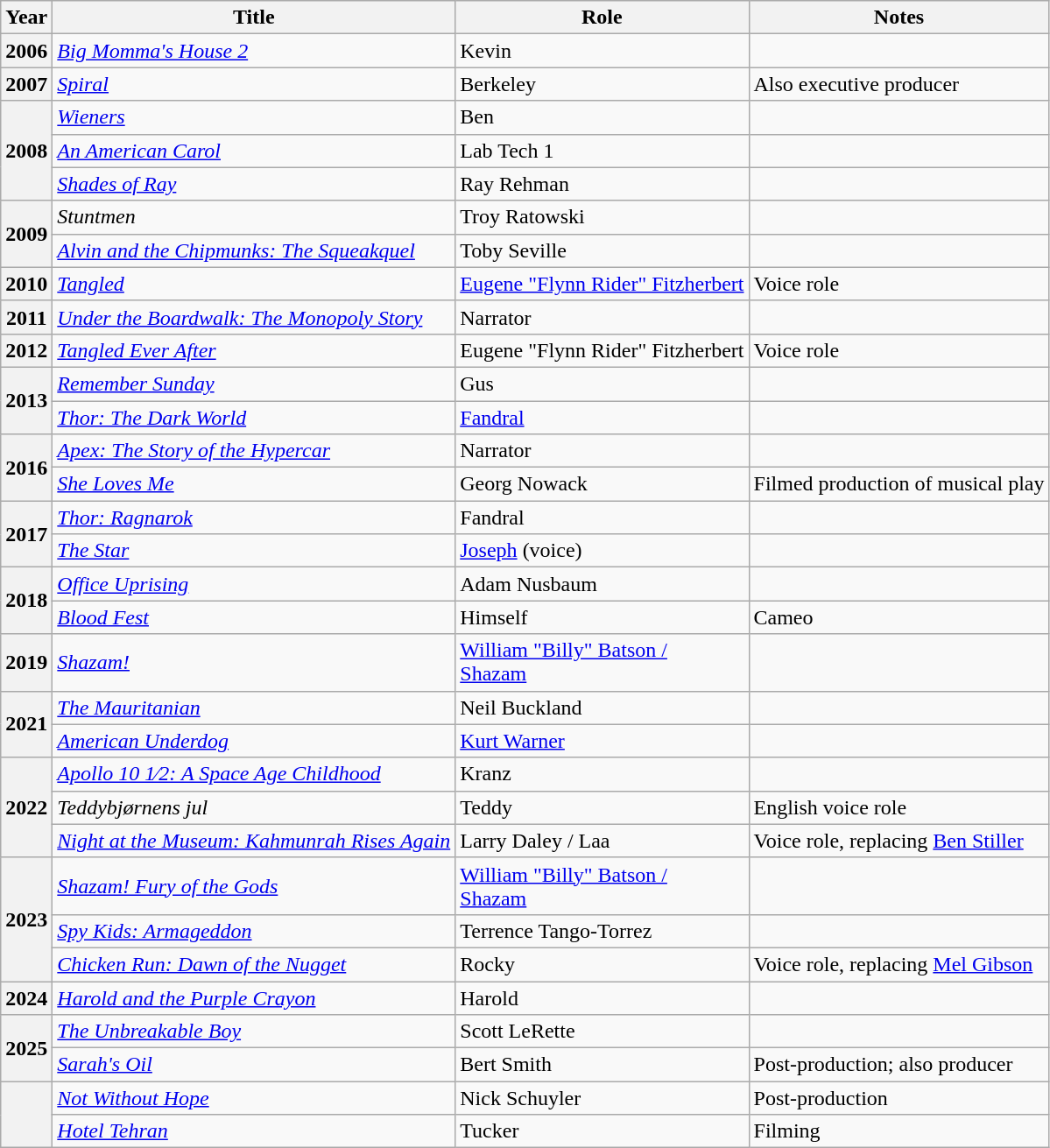<table class="wikitable sortable plainrowheaders">
<tr>
<th scope="col">Year</th>
<th scope="col">Title</th>
<th scope="col">Role</th>
<th scope="col" class="unsortable">Notes</th>
</tr>
<tr>
<th scope="row">2006</th>
<td><em><a href='#'>Big Momma's House 2</a></em></td>
<td>Kevin</td>
<td></td>
</tr>
<tr>
<th scope="row">2007</th>
<td><em><a href='#'>Spiral</a></em></td>
<td>Berkeley</td>
<td>Also executive producer</td>
</tr>
<tr>
<th scope="row" rowspan="3">2008</th>
<td><em><a href='#'>Wieners</a></em></td>
<td>Ben</td>
<td></td>
</tr>
<tr>
<td><em><a href='#'>An American Carol</a></em></td>
<td>Lab Tech 1</td>
<td></td>
</tr>
<tr>
<td><em><a href='#'>Shades of Ray</a></em></td>
<td>Ray Rehman</td>
<td></td>
</tr>
<tr>
<th scope="row" rowspan="2">2009</th>
<td><em>Stuntmen</em></td>
<td>Troy Ratowski</td>
<td></td>
</tr>
<tr>
<td><em><a href='#'>Alvin and the Chipmunks: The Squeakquel</a></em></td>
<td>Toby Seville</td>
<td></td>
</tr>
<tr>
<th scope="row">2010</th>
<td><em><a href='#'>Tangled</a></em></td>
<td><a href='#'>Eugene "Flynn Rider" Fitzherbert</a></td>
<td>Voice role</td>
</tr>
<tr>
<th scope="row">2011</th>
<td><em><a href='#'>Under the Boardwalk: The Monopoly Story</a></em></td>
<td>Narrator</td>
<td></td>
</tr>
<tr>
<th scope="row">2012</th>
<td><em><a href='#'>Tangled Ever After</a></em></td>
<td>Eugene "Flynn Rider" Fitzherbert</td>
<td>Voice role</td>
</tr>
<tr>
<th scope="row" rowspan="2">2013</th>
<td><em><a href='#'>Remember Sunday</a></em></td>
<td>Gus</td>
<td></td>
</tr>
<tr>
<td><em><a href='#'>Thor: The Dark World</a></em></td>
<td><a href='#'>Fandral</a></td>
<td></td>
</tr>
<tr>
<th scope="row" rowspan="2">2016</th>
<td><em><a href='#'>Apex: The Story of the Hypercar</a></em></td>
<td>Narrator</td>
<td></td>
</tr>
<tr>
<td><em><a href='#'>She Loves Me</a></em></td>
<td>Georg Nowack</td>
<td>Filmed production of musical play</td>
</tr>
<tr>
<th scope="row" rowspan="2">2017</th>
<td><em><a href='#'>Thor: Ragnarok</a></em></td>
<td>Fandral</td>
<td></td>
</tr>
<tr>
<td><em><a href='#'>The Star</a></em></td>
<td><a href='#'>Joseph</a> (voice)</td>
<td></td>
</tr>
<tr>
<th scope="row" rowspan="2">2018</th>
<td><em><a href='#'>Office Uprising</a></em></td>
<td>Adam Nusbaum</td>
<td></td>
</tr>
<tr>
<td><em><a href='#'>Blood Fest</a></em></td>
<td>Himself</td>
<td>Cameo</td>
</tr>
<tr>
<th scope="row">2019</th>
<td><em><a href='#'>Shazam!</a></em></td>
<td><a href='#'>William "Billy" Batson /<br>Shazam</a></td>
<td></td>
</tr>
<tr>
<th scope="row" rowspan="2">2021</th>
<td><em><a href='#'>The Mauritanian</a></em></td>
<td>Neil Buckland</td>
<td></td>
</tr>
<tr>
<td><em><a href='#'>American Underdog</a></em></td>
<td><a href='#'>Kurt Warner</a></td>
<td></td>
</tr>
<tr>
<th scope="row" rowspan="3">2022</th>
<td><em><a href='#'>Apollo 10 1⁄2: A Space Age Childhood</a></em></td>
<td>Kranz</td>
<td></td>
</tr>
<tr>
<td><em>Teddybjørnens jul</em></td>
<td>Teddy</td>
<td>English voice role</td>
</tr>
<tr>
<td><em><a href='#'>Night at the Museum: Kahmunrah Rises Again</a></em></td>
<td>Larry Daley / Laa</td>
<td>Voice role, replacing <a href='#'>Ben Stiller</a></td>
</tr>
<tr>
<th scope="row" rowspan="3">2023</th>
<td><em><a href='#'>Shazam! Fury of the Gods</a></em></td>
<td><a href='#'>William "Billy" Batson /<br>Shazam</a></td>
<td></td>
</tr>
<tr>
<td><em><a href='#'>Spy Kids: Armageddon</a></em></td>
<td>Terrence Tango-Torrez</td>
<td></td>
</tr>
<tr>
<td><em><a href='#'>Chicken Run: Dawn of the Nugget</a></em></td>
<td>Rocky</td>
<td>Voice role, replacing <a href='#'>Mel Gibson</a></td>
</tr>
<tr>
<th scope="row">2024</th>
<td><a href='#'><em>Harold and the Purple Crayon</em></a></td>
<td>Harold</td>
<td></td>
</tr>
<tr>
<th scope="row" rowspan="2">2025</th>
<td><em><a href='#'>The Unbreakable Boy</a></em></td>
<td>Scott LeRette</td>
<td></td>
</tr>
<tr>
<td><em><a href='#'>Sarah's Oil</a></em></td>
<td>Bert Smith</td>
<td>Post-production; also producer</td>
</tr>
<tr>
<th rowspan="2" scope="row"></th>
<td><em><a href='#'>Not Without Hope</a></em></td>
<td>Nick Schuyler</td>
<td>Post-production</td>
</tr>
<tr>
<td><em><a href='#'>Hotel Tehran</a></em></td>
<td>Tucker</td>
<td>Filming</td>
</tr>
</table>
